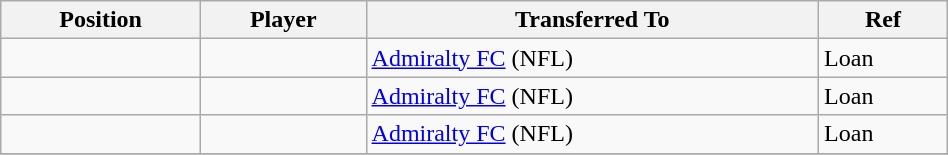<table class="wikitable sortable" style="width:50%; text-align:center; font-size:100%; text-align:left;">
<tr>
<th><strong>Position</strong></th>
<th><strong>Player</strong></th>
<th><strong>Transferred To</strong></th>
<th><strong>Ref</strong></th>
</tr>
<tr>
<td></td>
<td></td>
<td> <a href='#'>Admiralty FC</a> (NFL)</td>
<td>Loan</td>
</tr>
<tr>
<td></td>
<td></td>
<td> <a href='#'>Admiralty FC</a> (NFL)</td>
<td>Loan</td>
</tr>
<tr>
<td></td>
<td></td>
<td> <a href='#'>Admiralty FC</a> (NFL)</td>
<td>Loan</td>
</tr>
<tr>
</tr>
</table>
